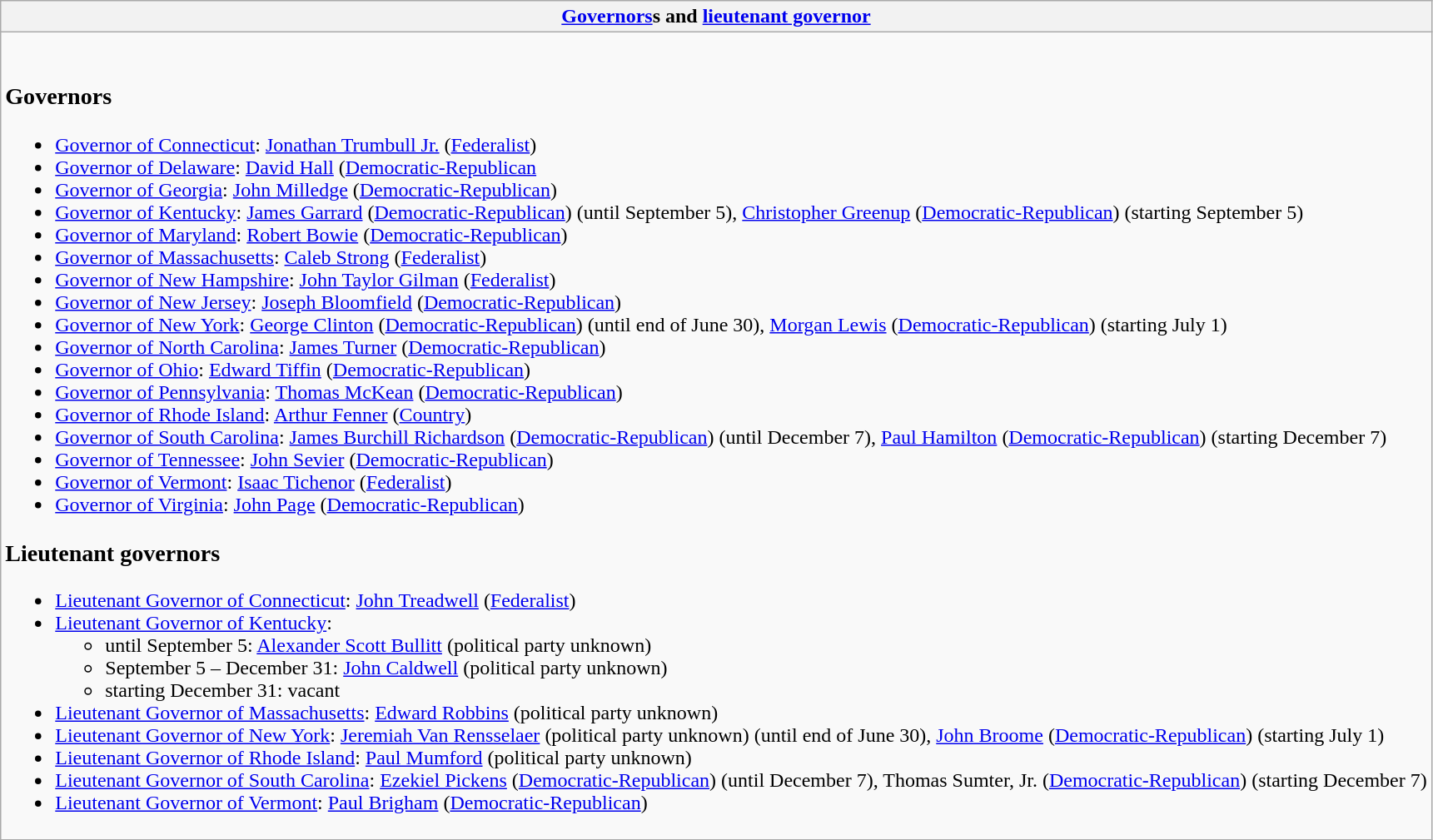<table class="wikitable collapsible collapsed">
<tr>
<th><a href='#'>Governors</a>s and <a href='#'>lieutenant governor</a></th>
</tr>
<tr>
<td><br><h3>Governors</h3><ul><li><a href='#'>Governor of Connecticut</a>: <a href='#'>Jonathan Trumbull Jr.</a> (<a href='#'>Federalist</a>)</li><li><a href='#'>Governor of Delaware</a>: <a href='#'>David Hall</a> (<a href='#'>Democratic-Republican</a></li><li><a href='#'>Governor of Georgia</a>: <a href='#'>John Milledge</a> (<a href='#'>Democratic-Republican</a>)</li><li><a href='#'>Governor of Kentucky</a>: <a href='#'>James Garrard</a> (<a href='#'>Democratic-Republican</a>) (until September 5), <a href='#'>Christopher Greenup</a> (<a href='#'>Democratic-Republican</a>) (starting September 5)</li><li><a href='#'>Governor of Maryland</a>: <a href='#'>Robert Bowie</a> (<a href='#'>Democratic-Republican</a>)</li><li><a href='#'>Governor of Massachusetts</a>: <a href='#'>Caleb Strong</a> (<a href='#'>Federalist</a>)</li><li><a href='#'>Governor of New Hampshire</a>: <a href='#'>John Taylor Gilman</a> (<a href='#'>Federalist</a>)</li><li><a href='#'>Governor of New Jersey</a>: <a href='#'>Joseph Bloomfield</a> (<a href='#'>Democratic-Republican</a>)</li><li><a href='#'>Governor of New York</a>: <a href='#'>George Clinton</a> (<a href='#'>Democratic-Republican</a>) (until end of June 30), <a href='#'>Morgan Lewis</a> (<a href='#'>Democratic-Republican</a>) (starting July 1)</li><li><a href='#'>Governor of North Carolina</a>: <a href='#'>James Turner</a> (<a href='#'>Democratic-Republican</a>)</li><li><a href='#'>Governor of Ohio</a>: <a href='#'>Edward Tiffin</a> (<a href='#'>Democratic-Republican</a>)</li><li><a href='#'>Governor of Pennsylvania</a>: <a href='#'>Thomas McKean</a> (<a href='#'>Democratic-Republican</a>)</li><li><a href='#'>Governor of Rhode Island</a>: <a href='#'>Arthur Fenner</a> (<a href='#'>Country</a>)</li><li><a href='#'>Governor of South Carolina</a>: <a href='#'>James Burchill Richardson</a> (<a href='#'>Democratic-Republican</a>) (until December 7), <a href='#'>Paul Hamilton</a> (<a href='#'>Democratic-Republican</a>) (starting December 7)</li><li><a href='#'>Governor of Tennessee</a>: <a href='#'>John Sevier</a> (<a href='#'>Democratic-Republican</a>)</li><li><a href='#'>Governor of Vermont</a>: <a href='#'>Isaac Tichenor</a> (<a href='#'>Federalist</a>)</li><li><a href='#'>Governor of Virginia</a>: <a href='#'>John Page</a> (<a href='#'>Democratic-Republican</a>)</li></ul><h3>Lieutenant governors</h3><ul><li><a href='#'>Lieutenant Governor of Connecticut</a>: <a href='#'>John Treadwell</a> (<a href='#'>Federalist</a>)</li><li><a href='#'>Lieutenant Governor of Kentucky</a>:<ul><li>until September 5: <a href='#'>Alexander Scott Bullitt</a> (political party unknown)</li><li>September 5 – December 31: <a href='#'>John Caldwell</a> (political party unknown)</li><li>starting December 31: vacant</li></ul></li><li><a href='#'>Lieutenant Governor of Massachusetts</a>: <a href='#'>Edward Robbins</a> (political party unknown)</li><li><a href='#'>Lieutenant Governor of New York</a>: <a href='#'>Jeremiah Van Rensselaer</a> (political party unknown) (until end of June 30), <a href='#'>John Broome</a> (<a href='#'>Democratic-Republican</a>) (starting July 1)</li><li><a href='#'>Lieutenant Governor of Rhode Island</a>: <a href='#'>Paul Mumford</a> (political party unknown)</li><li><a href='#'>Lieutenant Governor of South Carolina</a>: <a href='#'>Ezekiel Pickens</a> (<a href='#'>Democratic-Republican</a>) (until December 7), Thomas Sumter, Jr. (<a href='#'>Democratic-Republican</a>) (starting December 7)</li><li><a href='#'>Lieutenant Governor of Vermont</a>: <a href='#'>Paul Brigham</a> (<a href='#'>Democratic-Republican</a>)</li></ul></td>
</tr>
</table>
